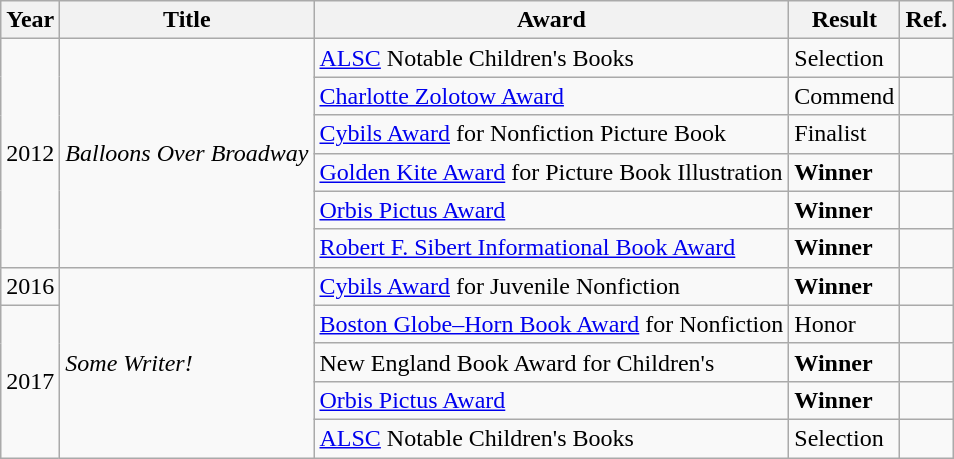<table class="wikitable sortable mw-collapsible">
<tr>
<th>Year</th>
<th>Title</th>
<th>Award</th>
<th>Result</th>
<th>Ref.</th>
</tr>
<tr>
<td rowspan="6">2012</td>
<td rowspan="6"><em>Balloons Over Broadway</em></td>
<td><a href='#'>ALSC</a> Notable Children's Books</td>
<td>Selection</td>
<td></td>
</tr>
<tr>
<td><a href='#'>Charlotte Zolotow Award</a></td>
<td>Commend</td>
<td></td>
</tr>
<tr>
<td><a href='#'>Cybils Award</a> for Nonfiction Picture Book</td>
<td>Finalist</td>
<td></td>
</tr>
<tr>
<td><a href='#'>Golden Kite Award</a> for Picture Book Illustration</td>
<td><strong>Winner</strong></td>
<td></td>
</tr>
<tr>
<td><a href='#'>Orbis Pictus Award</a></td>
<td><strong>Winner</strong></td>
<td></td>
</tr>
<tr>
<td><a href='#'>Robert F. Sibert Informational Book Award</a></td>
<td><strong>Winner</strong></td>
<td></td>
</tr>
<tr>
<td>2016</td>
<td rowspan="5"><em>Some Writer!</em></td>
<td><a href='#'>Cybils Award</a> for Juvenile Nonfiction</td>
<td><strong>Winner</strong></td>
<td></td>
</tr>
<tr>
<td rowspan="4">2017</td>
<td><a href='#'>Boston Globe–Horn Book Award</a> for Nonfiction</td>
<td>Honor</td>
<td></td>
</tr>
<tr>
<td>New England Book Award for Children's</td>
<td><strong>Winner</strong></td>
<td></td>
</tr>
<tr>
<td><a href='#'>Orbis Pictus Award</a></td>
<td><strong>Winner</strong></td>
<td></td>
</tr>
<tr>
<td><a href='#'>ALSC</a> Notable Children's Books</td>
<td>Selection</td>
<td></td>
</tr>
</table>
